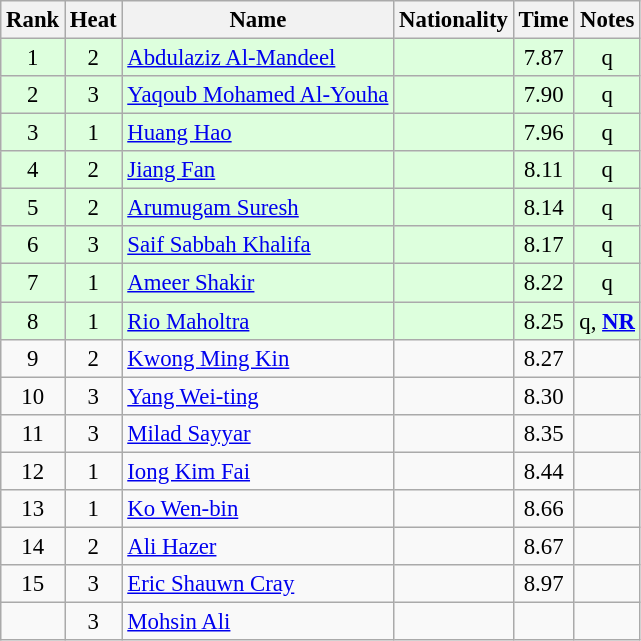<table class="wikitable sortable" style="text-align:center;font-size:95%">
<tr>
<th>Rank</th>
<th>Heat</th>
<th>Name</th>
<th>Nationality</th>
<th>Time</th>
<th>Notes</th>
</tr>
<tr bgcolor=ddffdd>
<td>1</td>
<td>2</td>
<td align=left><a href='#'>Abdulaziz Al-Mandeel</a></td>
<td align=left></td>
<td>7.87</td>
<td>q</td>
</tr>
<tr bgcolor=ddffdd>
<td>2</td>
<td>3</td>
<td align=left><a href='#'>Yaqoub Mohamed Al-Youha</a></td>
<td align=left></td>
<td>7.90</td>
<td>q</td>
</tr>
<tr bgcolor=ddffdd>
<td>3</td>
<td>1</td>
<td align=left><a href='#'>Huang Hao</a></td>
<td align=left></td>
<td>7.96</td>
<td>q</td>
</tr>
<tr bgcolor=ddffdd>
<td>4</td>
<td>2</td>
<td align=left><a href='#'>Jiang Fan</a></td>
<td align=left></td>
<td>8.11</td>
<td>q</td>
</tr>
<tr bgcolor=ddffdd>
<td>5</td>
<td>2</td>
<td align=left><a href='#'>Arumugam Suresh</a></td>
<td align=left></td>
<td>8.14</td>
<td>q</td>
</tr>
<tr bgcolor=ddffdd>
<td>6</td>
<td>3</td>
<td align=left><a href='#'>Saif Sabbah Khalifa</a></td>
<td align=left></td>
<td>8.17</td>
<td>q</td>
</tr>
<tr bgcolor=ddffdd>
<td>7</td>
<td>1</td>
<td align=left><a href='#'>Ameer Shakir</a></td>
<td align=left></td>
<td>8.22</td>
<td>q</td>
</tr>
<tr bgcolor=ddffdd>
<td>8</td>
<td>1</td>
<td align=left><a href='#'>Rio Maholtra</a></td>
<td align=left></td>
<td>8.25</td>
<td>q, <strong><a href='#'>NR</a></strong></td>
</tr>
<tr>
<td>9</td>
<td>2</td>
<td align=left><a href='#'>Kwong Ming Kin</a></td>
<td align=left></td>
<td>8.27</td>
<td></td>
</tr>
<tr>
<td>10</td>
<td>3</td>
<td align=left><a href='#'>Yang Wei-ting</a></td>
<td align=left></td>
<td>8.30</td>
<td></td>
</tr>
<tr>
<td>11</td>
<td>3</td>
<td align=left><a href='#'>Milad Sayyar</a></td>
<td align=left></td>
<td>8.35</td>
<td></td>
</tr>
<tr>
<td>12</td>
<td>1</td>
<td align=left><a href='#'>Iong Kim Fai</a></td>
<td align=left></td>
<td>8.44</td>
<td></td>
</tr>
<tr>
<td>13</td>
<td>1</td>
<td align=left><a href='#'>Ko Wen-bin</a></td>
<td align=left></td>
<td>8.66</td>
<td></td>
</tr>
<tr>
<td>14</td>
<td>2</td>
<td align=left><a href='#'>Ali Hazer</a></td>
<td align=left></td>
<td>8.67</td>
<td></td>
</tr>
<tr>
<td>15</td>
<td>3</td>
<td align=left><a href='#'>Eric Shauwn Cray</a></td>
<td align=left></td>
<td>8.97</td>
<td></td>
</tr>
<tr>
<td></td>
<td>3</td>
<td align=left><a href='#'>Mohsin Ali</a></td>
<td align=left></td>
<td></td>
<td></td>
</tr>
</table>
